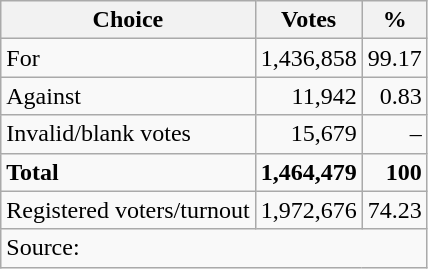<table class=wikitable style=text-align:right>
<tr>
<th>Choice</th>
<th>Votes</th>
<th>%</th>
</tr>
<tr>
<td align=left>For</td>
<td>1,436,858</td>
<td>99.17</td>
</tr>
<tr>
<td align=left>Against</td>
<td>11,942</td>
<td>0.83</td>
</tr>
<tr>
<td align=left>Invalid/blank votes</td>
<td>15,679</td>
<td>–</td>
</tr>
<tr>
<td align=left><strong>Total</strong></td>
<td><strong>1,464,479</strong></td>
<td><strong>100</strong></td>
</tr>
<tr>
<td align=left>Registered voters/turnout</td>
<td>1,972,676</td>
<td>74.23</td>
</tr>
<tr>
<td align=left colspan=3>Source: </td>
</tr>
</table>
